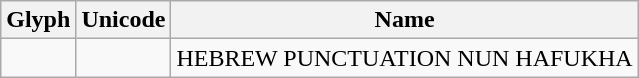<table class="wikitable">
<tr>
<th>Glyph</th>
<th>Unicode</th>
<th>Name</th>
</tr>
<tr>
<td></td>
<td></td>
<td>HEBREW PUNCTUATION NUN HAFUKHA</td>
</tr>
</table>
